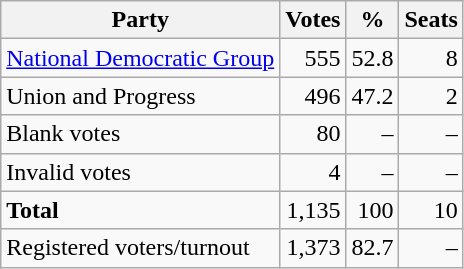<table class=wikitable style=text-align:right>
<tr>
<th>Party</th>
<th>Votes</th>
<th>%</th>
<th>Seats</th>
</tr>
<tr>
<td align=left><a href='#'>National Democratic Group</a></td>
<td>555</td>
<td>52.8</td>
<td>8</td>
</tr>
<tr>
<td align=left>Union and Progress</td>
<td>496</td>
<td>47.2</td>
<td>2</td>
</tr>
<tr>
<td align=left>Blank votes</td>
<td>80</td>
<td>–</td>
<td>–</td>
</tr>
<tr>
<td align=left>Invalid votes</td>
<td>4</td>
<td>–</td>
<td>–</td>
</tr>
<tr>
<td align=left><strong>Total</strong></td>
<td>1,135</td>
<td>100</td>
<td>10</td>
</tr>
<tr>
<td align=left>Registered voters/turnout</td>
<td>1,373</td>
<td>82.7</td>
<td>–</td>
</tr>
</table>
